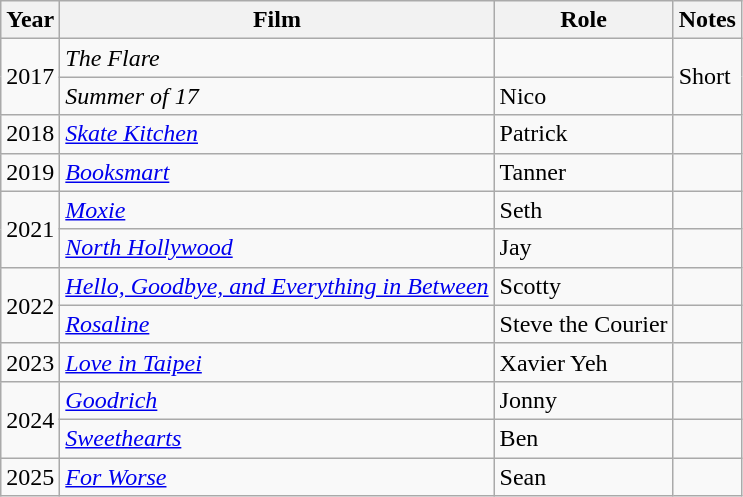<table class="wikitable sortable">
<tr>
<th>Year</th>
<th>Film</th>
<th>Role</th>
<th class="">Notes</th>
</tr>
<tr>
<td rowspan="2">2017</td>
<td><em>The Flare</em></td>
<td></td>
<td rowspan="2">Short</td>
</tr>
<tr>
<td><em>Summer of 17</em></td>
<td>Nico</td>
</tr>
<tr>
<td>2018</td>
<td><em><a href='#'>Skate Kitchen</a></em></td>
<td>Patrick</td>
<td></td>
</tr>
<tr>
<td>2019</td>
<td><em><a href='#'>Booksmart</a></em></td>
<td>Tanner</td>
<td></td>
</tr>
<tr>
<td rowspan="2">2021</td>
<td><em><a href='#'>Moxie</a></em></td>
<td>Seth</td>
<td></td>
</tr>
<tr>
<td><em><a href='#'>North Hollywood</a></em></td>
<td>Jay</td>
<td></td>
</tr>
<tr>
<td rowspan=2>2022</td>
<td><em><a href='#'>Hello, Goodbye, and Everything in Between</a></em></td>
<td>Scotty</td>
<td></td>
</tr>
<tr>
<td><em><a href='#'>Rosaline</a></em></td>
<td>Steve the Courier</td>
<td></td>
</tr>
<tr>
<td>2023</td>
<td><em><a href='#'>Love in Taipei</a></em></td>
<td>Xavier Yeh</td>
<td></td>
</tr>
<tr>
<td rowspan="2">2024</td>
<td><em><a href='#'>Goodrich</a></em></td>
<td>Jonny</td>
<td></td>
</tr>
<tr>
<td><em><a href='#'>Sweethearts</a></em></td>
<td>Ben</td>
<td></td>
</tr>
<tr>
<td>2025</td>
<td><em><a href='#'>For Worse</a></em></td>
<td>Sean</td>
<td></td>
</tr>
</table>
